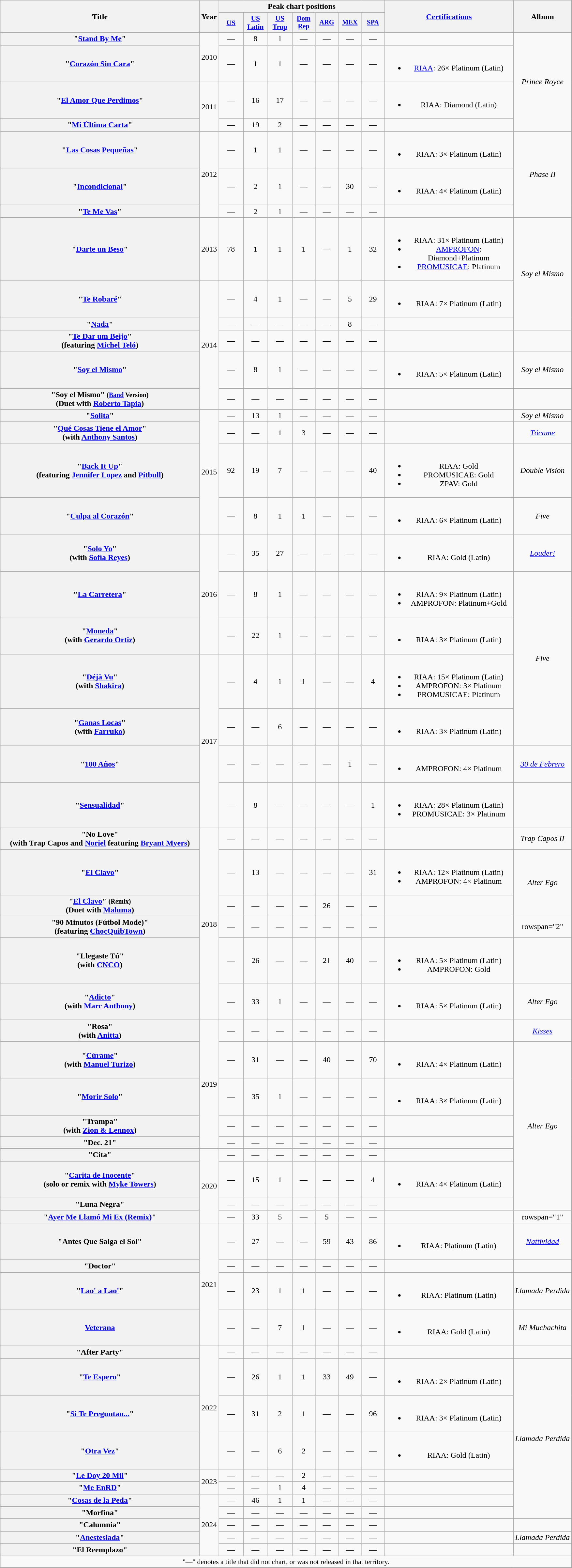<table class="wikitable plainrowheaders" style="text-align:center;">
<tr>
<th scope="col" rowspan="2" style="width:25em;">Title</th>
<th scope="col" rowspan="2">Year</th>
<th scope="col" colspan="7">Peak chart positions</th>
<th scope="col" rowspan="2" style="width:16em;"><a href='#'>Certifications</a></th>
<th scope="col" rowspan="2">Album</th>
</tr>
<tr>
<th scope="col" style="width:3em;font-size:90%;"><a href='#'>US</a><br></th>
<th scope="col" style="width:3em;font-size:90%;"><a href='#'>US<br>Latin</a><br></th>
<th scope="col" style="width:3em;font-size:90%;"><a href='#'>US<br>Trop</a><br></th>
<th scope="col" style="width:3em;font-size:85%;"><a href='#'>Dom Rep</a><br></th>
<th scope="col" style="width:3em;font-size:85%;"><a href='#'>ARG</a><br></th>
<th scope="col" style="width:3em;font-size:85%;"><a href='#'>MEX</a><br></th>
<th scope="col" style="width:3em;font-size:85%;"><a href='#'>SPA</a><br></th>
</tr>
<tr>
<th scope="row">"<a href='#'>Stand By Me</a>"</th>
<td rowspan="2">2010</td>
<td>—</td>
<td>8</td>
<td>1</td>
<td>—</td>
<td>—</td>
<td>—</td>
<td>—</td>
<td></td>
<td rowspan="4"><em>Prince Royce</em></td>
</tr>
<tr>
<th scope="row">"<a href='#'>Corazón Sin Cara</a>"</th>
<td>—</td>
<td>1</td>
<td>1</td>
<td>—</td>
<td>—</td>
<td>—</td>
<td>—</td>
<td><br><ul><li><a href='#'>RIAA</a>: 26× Platinum <span>(Latin)</span></li></ul></td>
</tr>
<tr>
<th scope="row">"<a href='#'>El Amor Que Perdimos</a>"</th>
<td rowspan="2">2011</td>
<td>—</td>
<td>16</td>
<td>17</td>
<td>—</td>
<td>—</td>
<td>—</td>
<td>—</td>
<td><br><ul><li>RIAA: Diamond <span>(Latin)</span></li></ul></td>
</tr>
<tr>
<th scope="row">"<a href='#'>Mi Última Carta</a>"</th>
<td>—</td>
<td>19</td>
<td>2</td>
<td>—</td>
<td>—</td>
<td>—</td>
<td>—</td>
<td></td>
</tr>
<tr>
<th scope="row">"<a href='#'>Las Cosas Pequeñas</a>"</th>
<td rowspan="3">2012</td>
<td>—</td>
<td>1</td>
<td>1</td>
<td>—</td>
<td>—</td>
<td>—</td>
<td>—</td>
<td><br><ul><li>RIAA: 3× Platinum <span>(Latin)</span></li></ul></td>
<td rowspan="3"><em>Phase II</em></td>
</tr>
<tr>
<th scope="row">"<a href='#'>Incondicional</a>"</th>
<td>—</td>
<td>2</td>
<td>1</td>
<td>—</td>
<td>—</td>
<td>30</td>
<td>—</td>
<td><br><ul><li>RIAA: 4× Platinum <span>(Latin)</span></li></ul></td>
</tr>
<tr>
<th scope="row">"<a href='#'>Te Me Vas</a>"</th>
<td>—</td>
<td>2</td>
<td>1</td>
<td>—</td>
<td>—</td>
<td>—</td>
<td>—</td>
<td></td>
</tr>
<tr>
<th scope="row">"<a href='#'>Darte un Beso</a>"</th>
<td rowspan="1">2013</td>
<td>78</td>
<td>1</td>
<td>1</td>
<td>1</td>
<td>—</td>
<td>1</td>
<td>32</td>
<td><br><ul><li>RIAA: 31× Platinum <span>(Latin)</span></li><li><a href='#'>AMPROFON</a>: Diamond+Platinum</li><li><a href='#'>PROMUSICAE</a>: Platinum</li></ul></td>
<td rowspan="3"><em>Soy el Mismo</em></td>
</tr>
<tr>
<th scope="row">"<a href='#'>Te Robaré</a>"</th>
<td rowspan="5">2014</td>
<td>—</td>
<td>4</td>
<td>1</td>
<td>—</td>
<td>—</td>
<td>5</td>
<td>29</td>
<td><br><ul><li>RIAA: 7× Platinum <span>(Latin)</span></li></ul></td>
</tr>
<tr>
<th scope="row">"<a href='#'>Nada</a>"</th>
<td>—</td>
<td>—</td>
<td>—</td>
<td>—</td>
<td>—</td>
<td>8</td>
<td>—</td>
<td></td>
</tr>
<tr>
<th scope="row">"<a href='#'>Te Dar um Beijo</a>" <br><span>(featuring <a href='#'>Michel Teló</a>)</span></th>
<td>—</td>
<td>—</td>
<td>—</td>
<td>—</td>
<td>—</td>
<td>—</td>
<td>—</td>
<td></td>
<td></td>
</tr>
<tr>
<th scope="row">"<a href='#'>Soy el Mismo</a>"</th>
<td>—</td>
<td>8</td>
<td>1</td>
<td>—</td>
<td>—</td>
<td>—</td>
<td>—</td>
<td><br><ul><li>RIAA: 5× Platinum <span>(Latin)</span></li></ul></td>
<td><em>Soy el Mismo</em></td>
</tr>
<tr>
<th scope="row">"Soy el Mismo" <small>(<a href='#'>Band</a> Version)</small> <br><span>(Duet with <a href='#'>Roberto Tapia</a>)</span></th>
<td>—</td>
<td>—</td>
<td>—</td>
<td>—</td>
<td>—</td>
<td>—</td>
<td>—</td>
<td></td>
<td></td>
</tr>
<tr>
<th scope="row">"<a href='#'>Solita</a>"</th>
<td rowspan="4">2015</td>
<td>—</td>
<td>13</td>
<td>1</td>
<td>—</td>
<td>—</td>
<td>—</td>
<td>—</td>
<td></td>
<td><em>Soy el Mismo</em></td>
</tr>
<tr>
<th scope="row">"<a href='#'>Qué Cosas Tiene el Amor</a>" <br><span>(with <a href='#'>Anthony Santos</a>)</span></th>
<td>—</td>
<td>—</td>
<td>1</td>
<td>3</td>
<td>—</td>
<td>—</td>
<td>—</td>
<td></td>
<td><em><a href='#'>Tócame</a></em></td>
</tr>
<tr>
<th scope="row">"<a href='#'>Back It Up</a>" <br><span>(featuring <a href='#'>Jennifer Lopez</a> and <a href='#'>Pitbull</a>)</span></th>
<td>92</td>
<td>19</td>
<td>7</td>
<td>—</td>
<td>—</td>
<td>—</td>
<td>40</td>
<td><br><ul><li>RIAA: Gold</li><li>PROMUSICAE: Gold</li><li>ZPAV: Gold</li></ul></td>
<td><em>Double Vision</em></td>
</tr>
<tr>
<th scope="row">"<a href='#'>Culpa al Corazón</a>"</th>
<td>—</td>
<td>8</td>
<td>1</td>
<td>1</td>
<td>—</td>
<td>—</td>
<td>—</td>
<td><br><ul><li>RIAA: 6× Platinum <span>(Latin)</span></li></ul></td>
<td><em>Five</em></td>
</tr>
<tr>
<th scope="row">"<a href='#'>Solo Yo</a>" <span><br>(with <a href='#'>Sofía Reyes</a>)</span></th>
<td rowspan="3">2016</td>
<td>—</td>
<td>35</td>
<td>27</td>
<td>—</td>
<td>—</td>
<td>—</td>
<td>—</td>
<td><br><ul><li>RIAA: Gold <span>(Latin)</span></li></ul></td>
<td><em><a href='#'>Louder!</a></em></td>
</tr>
<tr>
<th scope="row">"<a href='#'>La Carretera</a>"</th>
<td>—</td>
<td>8</td>
<td>1</td>
<td>—</td>
<td>—</td>
<td>—</td>
<td>—</td>
<td><br><ul><li>RIAA: 9× Platinum <span>(Latin)</span></li><li>AMPROFON: Platinum+Gold</li></ul></td>
<td rowspan="4"><em>Five</em></td>
</tr>
<tr>
<th scope="row">"<a href='#'>Moneda</a>"<br><span>(with <a href='#'>Gerardo Ortiz</a>)</span></th>
<td>—</td>
<td>22</td>
<td>1</td>
<td>—</td>
<td>—</td>
<td>—</td>
<td>—</td>
<td><br><ul><li>RIAA: 3× Platinum <span>(Latin)</span></li></ul></td>
</tr>
<tr>
<th scope="row">"<a href='#'>Déjà Vu</a>"<br><span>(with <a href='#'>Shakira</a>)</span></th>
<td rowspan="4">2017</td>
<td>—</td>
<td>4</td>
<td>1</td>
<td>1</td>
<td>—</td>
<td>—</td>
<td>4</td>
<td><br><ul><li>RIAA: 15× Platinum <span>(Latin)</span></li><li>AMPROFON: 3× Platinum</li><li>PROMUSICAE: Platinum</li></ul></td>
</tr>
<tr>
<th scope="row">"<a href='#'>Ganas Locas</a>"<br><span>(with <a href='#'>Farruko</a>)</span></th>
<td>—</td>
<td>—</td>
<td>6</td>
<td>—</td>
<td>—</td>
<td>—</td>
<td>—</td>
<td><br><ul><li>RIAA: 3× Platinum <span>(Latin)</span></li></ul></td>
</tr>
<tr>
<th scope="row">"<a href='#'>100 Años</a>"<br></th>
<td>—</td>
<td>—</td>
<td>—</td>
<td>—</td>
<td>—</td>
<td>1</td>
<td>—</td>
<td><br><ul><li>AMPROFON: 4× Platinum</li></ul></td>
<td><em><a href='#'>30 de Febrero</a></em></td>
</tr>
<tr>
<th scope="row">"<a href='#'>Sensualidad</a>"<br></th>
<td>—</td>
<td>8</td>
<td>—</td>
<td>—</td>
<td>—</td>
<td>—</td>
<td>1</td>
<td><br><ul><li>RIAA: 28× Platinum <span>(Latin)</span></li><li>PROMUSICAE: 3× Platinum</li></ul></td>
<td></td>
</tr>
<tr>
<th scope="row">"No Love"<br><span>(with Trap Capos and <a href='#'>Noriel</a> featuring <a href='#'>Bryant Myers</a>)</span></th>
<td rowspan="6">2018</td>
<td>—</td>
<td>—</td>
<td>—</td>
<td>—</td>
<td>—</td>
<td>—</td>
<td>—</td>
<td></td>
<td><em>Trap Capos II</em></td>
</tr>
<tr>
<th scope="row">"<a href='#'>El Clavo</a>"</th>
<td>—</td>
<td>13</td>
<td>—</td>
<td>—</td>
<td>—</td>
<td>—</td>
<td>31<br></td>
<td><br><ul><li>RIAA: 12× Platinum <span>(Latin)</span></li><li>AMPROFON: 4× Platinum</li></ul></td>
<td rowspan="2"><em>Alter Ego</em></td>
</tr>
<tr>
<th scope="row">"<a href='#'>El Clavo</a>" <small>(Remix)</small> <br><span>(Duet with <a href='#'>Maluma</a>)</span></th>
<td>—</td>
<td>—</td>
<td>—</td>
<td>—</td>
<td>26</td>
<td>—</td>
<td>—</td>
<td></td>
</tr>
<tr>
<th scope="row">"90 Minutos (Fútbol Mode)"<br><span>(featuring <a href='#'>ChocQuibTown</a>)</span></th>
<td>—</td>
<td>—</td>
<td>—</td>
<td>—</td>
<td>—</td>
<td>—</td>
<td>—</td>
<td></td>
<td>rowspan="2" </td>
</tr>
<tr>
<th scope="row">"Llegaste Tú"<br><span>(with <a href='#'>CNCO</a>)</span></th>
<td>—</td>
<td>26</td>
<td>—</td>
<td>—</td>
<td>21</td>
<td>40</td>
<td>—</td>
<td><br><ul><li>RIAA: 5× Platinum <span>(Latin)</span></li><li>AMPROFON: Gold</li></ul></td>
</tr>
<tr>
<th scope="row">"<a href='#'>Adicto</a>"<br><span>(with <a href='#'>Marc Anthony</a>)</span></th>
<td>—</td>
<td>33</td>
<td>1</td>
<td>—</td>
<td>—</td>
<td>—</td>
<td>—</td>
<td><br><ul><li>RIAA: 5× Platinum <span>(Latin)</span></li></ul></td>
<td><em>Alter Ego</em></td>
</tr>
<tr>
<th scope="row">"Rosa"<br><span>(with <a href='#'>Anitta</a>)</span></th>
<td rowspan="5">2019</td>
<td>—</td>
<td>—</td>
<td>—</td>
<td>—</td>
<td>—</td>
<td>—</td>
<td>—</td>
<td></td>
<td><em><a href='#'>Kisses</a></em></td>
</tr>
<tr>
<th scope="row">"<a href='#'>Cúrame</a>"<br><span>(with <a href='#'>Manuel Turizo</a>)</span></th>
<td>—</td>
<td>31</td>
<td>—</td>
<td>—</td>
<td>40</td>
<td>—</td>
<td>70<br></td>
<td><br><ul><li>RIAA: 4× Platinum <span>(Latin)</span></li></ul></td>
<td rowspan="7"><em>Alter Ego</em></td>
</tr>
<tr>
<th scope="row">"<a href='#'>Morir Solo</a>"</th>
<td>—</td>
<td>35</td>
<td>1</td>
<td>—</td>
<td>—</td>
<td>—</td>
<td>—</td>
<td><br><ul><li>RIAA: 3× Platinum <span>(Latin)</span></li></ul></td>
</tr>
<tr>
<th scope="row">"Trampa"<br><span>(with <a href='#'>Zion & Lennox</a>)</span></th>
<td>—</td>
<td>—</td>
<td>—</td>
<td>—</td>
<td>—</td>
<td>—</td>
<td>—</td>
<td></td>
</tr>
<tr>
<th scope="row">"Dec. 21"</th>
<td>—</td>
<td>—</td>
<td>—</td>
<td>—</td>
<td>—</td>
<td>—</td>
<td>—</td>
<td></td>
</tr>
<tr>
<th scope="row">"Cita"</th>
<td rowspan="4">2020</td>
<td>—</td>
<td>—</td>
<td>—</td>
<td>—</td>
<td>—</td>
<td>—</td>
<td>—</td>
<td></td>
</tr>
<tr>
<th scope="row">"<a href='#'>Carita de Inocente</a>"<br><span>(solo or remix with <a href='#'>Myke Towers</a>)</span></th>
<td>—</td>
<td>15</td>
<td>1</td>
<td>—</td>
<td>—</td>
<td>—</td>
<td>4<br></td>
<td><br><ul><li>RIAA: 4× Platinum <span>(Latin)</span></li></ul></td>
</tr>
<tr>
<th scope="row">"Luna Negra"</th>
<td>—</td>
<td>—</td>
<td>—</td>
<td>—</td>
<td>—</td>
<td>—</td>
<td>—</td>
<td></td>
</tr>
<tr>
<th scope="row">"<a href='#'>Ayer Me Llamó Mi Ex (Remix)</a>"<br></th>
<td>—</td>
<td>33</td>
<td>5</td>
<td>—</td>
<td>5</td>
<td>—</td>
<td>—</td>
<td></td>
<td>rowspan="1" </td>
</tr>
<tr>
<th scope="row">"Antes Que Salga el Sol"<br></th>
<td rowspan="4">2021</td>
<td>—</td>
<td>27</td>
<td>—</td>
<td>—</td>
<td>59</td>
<td>43</td>
<td>86</td>
<td><br><ul><li>RIAA: Platinum <span>(Latin)</span></li></ul></td>
<td rowspan="1"><em><a href='#'>Nattividad</a></em></td>
</tr>
<tr>
<th scope="row">"Doctor"<br></th>
<td>—</td>
<td>—</td>
<td>—</td>
<td>—</td>
<td>—</td>
<td>—</td>
<td>—</td>
<td></td>
<td></td>
</tr>
<tr>
<th scope="row">"<a href='#'>Lao' a Lao'</a>"</th>
<td>—</td>
<td>23</td>
<td>1</td>
<td>1</td>
<td>—</td>
<td>—</td>
<td>—</td>
<td><br><ul><li>RIAA: Platinum <span>(Latin)</span></li></ul></td>
<td><em>Llamada Perdida</em></td>
</tr>
<tr>
<th scope="row"><a href='#'>Veterana</a> <br></th>
<td>—</td>
<td>—</td>
<td>7</td>
<td>1</td>
<td>—</td>
<td>—</td>
<td>—</td>
<td><br><ul><li>RIAA: Gold <span>(Latin)</span></li></ul></td>
<td><em>Mi Muchachita</em></td>
</tr>
<tr>
<th scope="row">"After Party"<br></th>
<td rowspan="4">2022</td>
<td>—</td>
<td>—</td>
<td>—</td>
<td>—</td>
<td>—</td>
<td>—</td>
<td>—</td>
<td></td>
<td></td>
</tr>
<tr>
<th scope="row">"<a href='#'>Te Espero</a>"<br></th>
<td>—</td>
<td>26</td>
<td>1</td>
<td>1</td>
<td>33</td>
<td>49</td>
<td>—</td>
<td><br><ul><li>RIAA: 2× Platinum <span>(Latin)</span></li></ul></td>
<td rowspan="7"><em>Llamada Perdida</em></td>
</tr>
<tr>
<th scope="row">"<a href='#'>Si Te Preguntan...</a>"<br></th>
<td>—</td>
<td>31</td>
<td>2</td>
<td>1</td>
<td>—</td>
<td>—</td>
<td>96<br></td>
<td><br><ul><li>RIAA: 3× Platinum <span>(Latin)</span></li></ul></td>
</tr>
<tr>
<th scope="row">"<a href='#'>Otra Vez</a>"</th>
<td>—</td>
<td>—</td>
<td>6</td>
<td>2</td>
<td>—</td>
<td>—</td>
<td>—</td>
<td><br><ul><li>RIAA: Gold <span>(Latin)</span></li></ul></td>
</tr>
<tr>
<th scope="row">"<a href='#'>Le Doy 20 Mil</a>"<br></th>
<td rowspan=2>2023</td>
<td>—</td>
<td>—</td>
<td>—</td>
<td>2</td>
<td>—</td>
<td>—</td>
<td>—</td>
<td></td>
</tr>
<tr>
<th scope="row">"<a href='#'>Me EnRD</a>"</th>
<td>—</td>
<td>—</td>
<td>1</td>
<td>4</td>
<td>—</td>
<td>—</td>
<td>—</td>
<td></td>
</tr>
<tr>
<th scope="row">"<a href='#'>Cosas de la Peda</a>"<br></th>
<td rowspan=5>2024</td>
<td>—</td>
<td>46</td>
<td>1</td>
<td>1</td>
<td>—</td>
<td>—</td>
<td>—</td>
<td></td>
</tr>
<tr>
<th scope="row">"Morfina"<br></th>
<td>—</td>
<td>—</td>
<td>—</td>
<td>—</td>
<td>—</td>
<td>—</td>
<td>—</td>
<td></td>
</tr>
<tr>
<th scope="row">"Calumnia"<br></th>
<td>—</td>
<td>—</td>
<td>—</td>
<td>—</td>
<td>—</td>
<td>—</td>
<td>—</td>
<td></td>
<td></td>
</tr>
<tr>
<th scope="row">"<a href='#'>Anestesiada</a>"<br></th>
<td>—</td>
<td>—</td>
<td>—</td>
<td>—</td>
<td>—</td>
<td>—</td>
<td>—</td>
<td></td>
<td><em>Llamada Perdida</em></td>
</tr>
<tr>
<th scope="row">"El Reemplazo"<br></th>
<td>—</td>
<td>—</td>
<td>—</td>
<td>—</td>
<td>—</td>
<td>—</td>
<td>—</td>
<td></td>
<td></td>
</tr>
<tr>
<td colspan="12" style="font-size:90%">"—" denotes a title that did not chart, or was not released in that territory.</td>
</tr>
</table>
